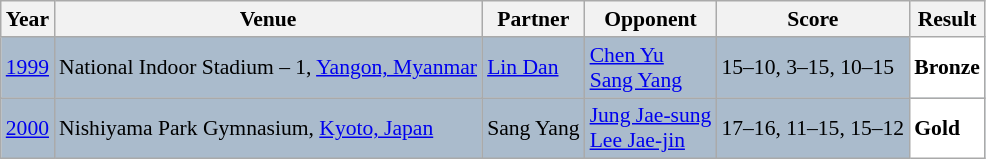<table class="sortable wikitable" style="font-size: 90%;">
<tr>
<th>Year</th>
<th>Venue</th>
<th>Partner</th>
<th>Opponent</th>
<th>Score</th>
<th>Result</th>
</tr>
<tr style="background:#AABBCC">
<td align="center"><a href='#'>1999</a></td>
<td align="left">National Indoor Stadium – 1, <a href='#'>Yangon, Myanmar</a></td>
<td align="left"> <a href='#'>Lin Dan</a></td>
<td align="left"> <a href='#'>Chen Yu</a> <br>  <a href='#'>Sang Yang</a></td>
<td align="left">15–10, 3–15, 10–15</td>
<td style="text-align:left; background:white"> <strong>Bronze</strong></td>
</tr>
<tr style="background:#AABBCC">
<td align="center"><a href='#'>2000</a></td>
<td align="left">Nishiyama Park Gymnasium, <a href='#'>Kyoto, Japan</a></td>
<td align="left"> Sang Yang</td>
<td align="left"> <a href='#'>Jung Jae-sung</a> <br>  <a href='#'>Lee Jae-jin</a></td>
<td align="left">17–16, 11–15, 15–12</td>
<td style="text-align:left; background:white"> <strong>Gold</strong></td>
</tr>
</table>
